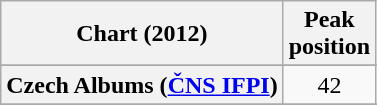<table class="wikitable sortable plainrowheaders" style="text-align:center">
<tr>
<th scope="col">Chart (2012)</th>
<th scope="col">Peak<br>position</th>
</tr>
<tr>
</tr>
<tr>
</tr>
<tr>
</tr>
<tr>
<th scope="row">Czech Albums (<a href='#'>ČNS IFPI</a>)</th>
<td>42</td>
</tr>
<tr>
</tr>
<tr>
</tr>
<tr>
</tr>
<tr>
</tr>
<tr>
</tr>
<tr>
</tr>
<tr>
</tr>
</table>
